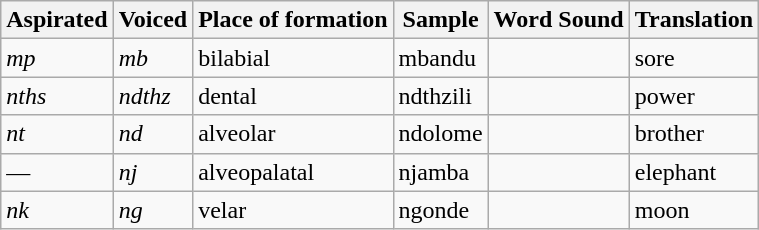<table class="wikitable">
<tr>
<th>Aspirated</th>
<th>Voiced</th>
<th>Place of formation</th>
<th>Sample</th>
<th>Word Sound</th>
<th>Translation</th>
</tr>
<tr>
<td> <em>mp</em></td>
<td> <em>mb</em></td>
<td>bilabial</td>
<td>mbandu</td>
<td></td>
<td>sore</td>
</tr>
<tr>
<td> <em>nths</em></td>
<td> <em>ndthz</em></td>
<td>dental</td>
<td>ndthzili</td>
<td></td>
<td>power</td>
</tr>
<tr>
<td> <em>nt</em></td>
<td> <em>nd</em></td>
<td>alveolar</td>
<td>ndolome</td>
<td></td>
<td>brother</td>
</tr>
<tr>
<td>—</td>
<td> <em>nj</em></td>
<td>alveopalatal</td>
<td>njamba</td>
<td></td>
<td>elephant</td>
</tr>
<tr>
<td> <em>nk</em></td>
<td> <em>ng</em></td>
<td>velar</td>
<td>ngonde</td>
<td></td>
<td>moon</td>
</tr>
</table>
